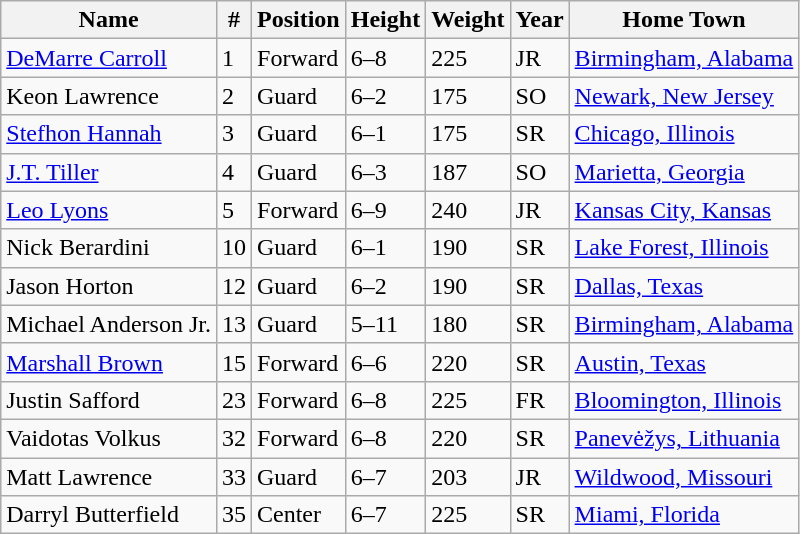<table class="wikitable" style="text-align: left;">
<tr>
<th>Name</th>
<th>#</th>
<th>Position</th>
<th>Height</th>
<th>Weight</th>
<th>Year</th>
<th>Home Town</th>
</tr>
<tr>
<td><a href='#'>DeMarre Carroll</a></td>
<td>1</td>
<td>Forward</td>
<td>6–8</td>
<td>225</td>
<td>JR</td>
<td><a href='#'>Birmingham, Alabama</a></td>
</tr>
<tr>
<td>Keon Lawrence</td>
<td>2</td>
<td>Guard</td>
<td>6–2</td>
<td>175</td>
<td>SO</td>
<td><a href='#'>Newark, New Jersey</a></td>
</tr>
<tr>
<td><a href='#'>Stefhon Hannah</a></td>
<td>3</td>
<td>Guard</td>
<td>6–1</td>
<td>175</td>
<td>SR</td>
<td><a href='#'>Chicago, Illinois</a></td>
</tr>
<tr>
<td><a href='#'>J.T. Tiller</a></td>
<td>4</td>
<td>Guard</td>
<td>6–3</td>
<td>187</td>
<td>SO</td>
<td><a href='#'>Marietta, Georgia</a></td>
</tr>
<tr>
<td><a href='#'>Leo Lyons</a></td>
<td>5</td>
<td>Forward</td>
<td>6–9</td>
<td>240</td>
<td>JR</td>
<td><a href='#'>Kansas City, Kansas</a></td>
</tr>
<tr>
<td>Nick Berardini</td>
<td>10</td>
<td>Guard</td>
<td>6–1</td>
<td>190</td>
<td>SR</td>
<td><a href='#'>Lake Forest, Illinois</a></td>
</tr>
<tr>
<td>Jason Horton</td>
<td>12</td>
<td>Guard</td>
<td>6–2</td>
<td>190</td>
<td>SR</td>
<td><a href='#'>Dallas, Texas</a></td>
</tr>
<tr>
<td>Michael Anderson Jr.</td>
<td>13</td>
<td>Guard</td>
<td>5–11</td>
<td>180</td>
<td>SR</td>
<td><a href='#'>Birmingham, Alabama</a></td>
</tr>
<tr>
<td><a href='#'>Marshall Brown</a></td>
<td>15</td>
<td>Forward</td>
<td>6–6</td>
<td>220</td>
<td>SR</td>
<td><a href='#'>Austin, Texas</a></td>
</tr>
<tr>
<td>Justin Safford</td>
<td>23</td>
<td>Forward</td>
<td>6–8</td>
<td>225</td>
<td>FR</td>
<td><a href='#'>Bloomington, Illinois</a></td>
</tr>
<tr>
<td>Vaidotas Volkus</td>
<td>32</td>
<td>Forward</td>
<td>6–8</td>
<td>220</td>
<td>SR</td>
<td><a href='#'>Panevėžys, Lithuania</a></td>
</tr>
<tr>
<td>Matt Lawrence</td>
<td>33</td>
<td>Guard</td>
<td>6–7</td>
<td>203</td>
<td>JR</td>
<td><a href='#'>Wildwood, Missouri</a></td>
</tr>
<tr>
<td>Darryl Butterfield</td>
<td>35</td>
<td>Center</td>
<td>6–7</td>
<td>225</td>
<td>SR</td>
<td><a href='#'>Miami, Florida</a></td>
</tr>
</table>
